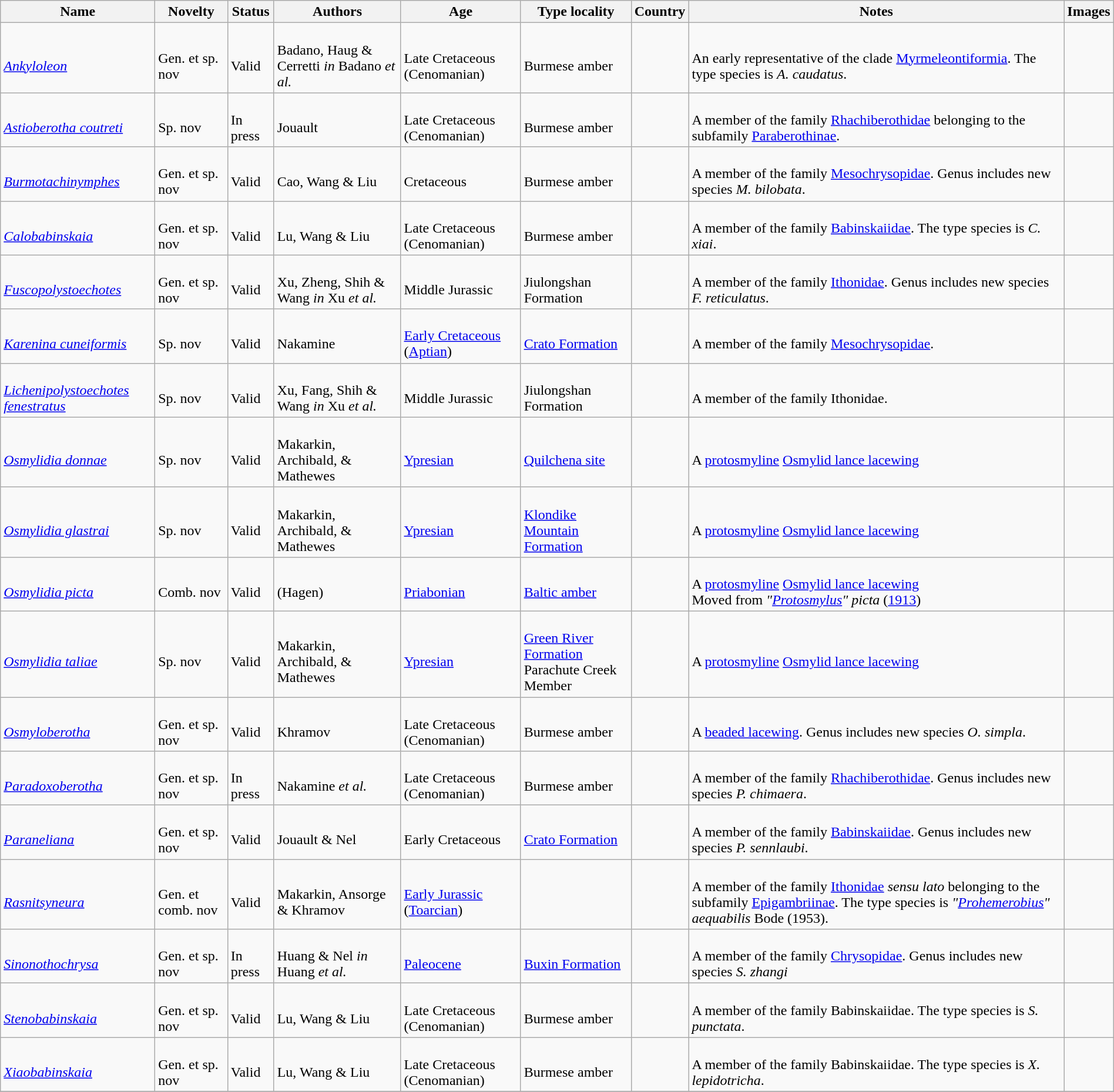<table class="wikitable sortable" align="center" width="100%">
<tr>
<th>Name</th>
<th>Novelty</th>
<th>Status</th>
<th>Authors</th>
<th>Age</th>
<th>Type locality</th>
<th>Country</th>
<th>Notes</th>
<th>Images</th>
</tr>
<tr>
<td><br><em><a href='#'>Ankyloleon</a></em></td>
<td><br>Gen. et sp. nov</td>
<td><br>Valid</td>
<td><br>Badano, Haug & Cerretti <em>in</em> Badano <em>et al.</em></td>
<td><br>Late Cretaceous (Cenomanian)</td>
<td><br>Burmese amber</td>
<td><br></td>
<td><br>An early representative of the clade <a href='#'>Myrmeleontiformia</a>. The type species is <em>A. caudatus</em>.</td>
<td></td>
</tr>
<tr>
<td><br><em><a href='#'>Astioberotha coutreti</a></em></td>
<td><br>Sp. nov</td>
<td><br>In press</td>
<td><br>Jouault</td>
<td><br>Late Cretaceous (Cenomanian)</td>
<td><br>Burmese amber</td>
<td><br></td>
<td><br>A member of the family <a href='#'>Rhachiberothidae</a> belonging to the subfamily <a href='#'>Paraberothinae</a>.</td>
<td></td>
</tr>
<tr>
<td><br><em><a href='#'>Burmotachinymphes</a></em></td>
<td><br>Gen. et sp. nov</td>
<td><br>Valid</td>
<td><br>Cao, Wang & Liu</td>
<td><br>Cretaceous</td>
<td><br>Burmese amber</td>
<td><br></td>
<td><br>A member of the family <a href='#'>Mesochrysopidae</a>. Genus includes new species <em>M. bilobata</em>.</td>
<td></td>
</tr>
<tr>
<td><br><em><a href='#'>Calobabinskaia</a></em></td>
<td><br>Gen. et sp. nov</td>
<td><br>Valid</td>
<td><br>Lu, Wang & Liu</td>
<td><br>Late Cretaceous (Cenomanian)</td>
<td><br>Burmese amber</td>
<td><br></td>
<td><br>A member of the family <a href='#'>Babinskaiidae</a>. The type species is <em>C. xiai</em>.</td>
<td></td>
</tr>
<tr>
<td><br><em><a href='#'>Fuscopolystoechotes</a></em></td>
<td><br>Gen. et sp. nov</td>
<td><br>Valid</td>
<td><br>Xu, Zheng, Shih & Wang <em>in</em> Xu <em>et al.</em></td>
<td><br>Middle Jurassic</td>
<td><br>Jiulongshan Formation</td>
<td><br></td>
<td><br>A member of the family <a href='#'>Ithonidae</a>. Genus includes new species <em>F. reticulatus</em>.</td>
<td></td>
</tr>
<tr>
<td><br><em><a href='#'>Karenina cuneiformis</a></em></td>
<td><br>Sp. nov</td>
<td><br>Valid</td>
<td><br>Nakamine</td>
<td><br><a href='#'>Early Cretaceous</a> (<a href='#'>Aptian</a>)</td>
<td><br><a href='#'>Crato Formation</a></td>
<td><br></td>
<td><br>A member of the family <a href='#'>Mesochrysopidae</a>.</td>
<td></td>
</tr>
<tr>
<td><br><em><a href='#'>Lichenipolystoechotes fenestratus</a></em></td>
<td><br>Sp. nov</td>
<td><br>Valid</td>
<td><br>Xu, Fang, Shih & Wang <em>in</em> Xu <em>et al.</em></td>
<td><br>Middle Jurassic</td>
<td><br>Jiulongshan Formation</td>
<td><br></td>
<td><br>A member of the family Ithonidae.</td>
<td></td>
</tr>
<tr>
<td><br><em><a href='#'>Osmylidia donnae</a></em></td>
<td><br>Sp. nov</td>
<td><br>Valid</td>
<td><br>Makarkin, Archibald, & Mathewes</td>
<td><br><a href='#'>Ypresian</a></td>
<td><br><a href='#'>Quilchena site</a></td>
<td><br><br></td>
<td><br>A <a href='#'>protosmyline</a> <a href='#'>Osmylid lance lacewing</a></td>
<td></td>
</tr>
<tr>
<td><br><em><a href='#'>Osmylidia glastrai</a></em></td>
<td><br>Sp. nov</td>
<td><br>Valid</td>
<td><br>Makarkin, Archibald, & Mathewes</td>
<td><br><a href='#'>Ypresian</a></td>
<td><br><a href='#'>Klondike Mountain Formation</a></td>
<td><br><br></td>
<td><br>A <a href='#'>protosmyline</a> <a href='#'>Osmylid lance lacewing</a></td>
<td></td>
</tr>
<tr>
<td><br><em><a href='#'>Osmylidia picta</a></em></td>
<td><br>Comb. nov</td>
<td><br>Valid</td>
<td><br>(Hagen)</td>
<td><br><a href='#'>Priabonian</a></td>
<td><br><a href='#'>Baltic amber</a></td>
<td><br></td>
<td><br>A <a href='#'>protosmyline</a> <a href='#'>Osmylid lance lacewing</a><br> Moved from <em>"<a href='#'>Protosmylus</a>" picta</em> (<a href='#'>1913</a>)</td>
<td></td>
</tr>
<tr>
<td><br><em><a href='#'>Osmylidia taliae</a></em></td>
<td><br>Sp. nov</td>
<td><br>Valid</td>
<td><br>Makarkin, Archibald, & Mathewes</td>
<td><br><a href='#'>Ypresian</a></td>
<td><br><a href='#'>Green River Formation</a><br> Parachute Creek Member</td>
<td><br><br></td>
<td><br>A <a href='#'>protosmyline</a> <a href='#'>Osmylid lance lacewing</a></td>
<td></td>
</tr>
<tr>
<td><br><em><a href='#'>Osmyloberotha</a></em></td>
<td><br>Gen. et sp. nov</td>
<td><br>Valid</td>
<td><br>Khramov</td>
<td><br>Late Cretaceous (Cenomanian)</td>
<td><br>Burmese amber</td>
<td><br></td>
<td><br>A <a href='#'>beaded lacewing</a>. Genus includes new species <em>O. simpla</em>.</td>
<td></td>
</tr>
<tr>
<td><br><em><a href='#'>Paradoxoberotha</a></em></td>
<td><br>Gen. et sp. nov</td>
<td><br>In press</td>
<td><br>Nakamine <em>et al.</em></td>
<td><br>Late Cretaceous (Cenomanian)</td>
<td><br>Burmese amber</td>
<td><br></td>
<td><br>A member of the family <a href='#'>Rhachiberothidae</a>. Genus includes new species <em>P. chimaera</em>.</td>
<td></td>
</tr>
<tr>
<td><br><em><a href='#'>Paraneliana</a></em></td>
<td><br>Gen. et sp. nov</td>
<td><br>Valid</td>
<td><br>Jouault & Nel</td>
<td><br>Early Cretaceous</td>
<td><br><a href='#'>Crato Formation</a></td>
<td><br></td>
<td><br>A member of the family <a href='#'>Babinskaiidae</a>. Genus includes new species <em>P. sennlaubi</em>.</td>
<td></td>
</tr>
<tr>
<td><br><em><a href='#'>Rasnitsyneura</a></em></td>
<td><br>Gen. et comb. nov</td>
<td><br>Valid</td>
<td><br>Makarkin, Ansorge & Khramov</td>
<td><br><a href='#'>Early Jurassic</a> (<a href='#'>Toarcian</a>)</td>
<td></td>
<td><br></td>
<td><br>A member of the family <a href='#'>Ithonidae</a> <em>sensu lato</em> belonging to the subfamily <a href='#'>Epigambriinae</a>. The type species is <em>"<a href='#'>Prohemerobius</a>" aequabilis</em> Bode (1953).</td>
<td></td>
</tr>
<tr>
<td><br><em><a href='#'>Sinonothochrysa</a></em></td>
<td><br>Gen. et sp. nov</td>
<td><br>In press</td>
<td><br>Huang & Nel <em>in</em> Huang <em>et al.</em></td>
<td><br><a href='#'>Paleocene</a></td>
<td><br><a href='#'>Buxin Formation</a></td>
<td><br></td>
<td><br>A member of the family <a href='#'>Chrysopidae</a>. Genus includes new species <em>S. zhangi</em></td>
<td></td>
</tr>
<tr>
<td><br><em><a href='#'>Stenobabinskaia</a></em></td>
<td><br>Gen. et sp. nov</td>
<td><br>Valid</td>
<td><br>Lu, Wang & Liu</td>
<td><br>Late Cretaceous (Cenomanian)</td>
<td><br>Burmese amber</td>
<td><br></td>
<td><br>A member of the family Babinskaiidae. The type species is <em>S. punctata</em>.</td>
<td></td>
</tr>
<tr>
<td><br><em><a href='#'>Xiaobabinskaia</a></em></td>
<td><br>Gen. et sp. nov</td>
<td><br>Valid</td>
<td><br>Lu, Wang & Liu</td>
<td><br>Late Cretaceous (Cenomanian)</td>
<td><br>Burmese amber</td>
<td><br></td>
<td><br>A member of the family Babinskaiidae. The type species is <em>X. lepidotricha</em>.</td>
<td></td>
</tr>
<tr>
</tr>
</table>
